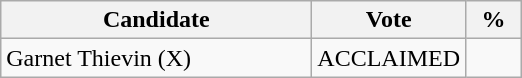<table class="wikitable">
<tr>
<th bgcolor="#DDDDFF" width="200px">Candidate</th>
<th bgcolor="#DDDDFF" width="50px">Vote</th>
<th bgcolor="#DDDDFF" width="30px">%</th>
</tr>
<tr>
<td>Garnet Thievin (X)</td>
<td>ACCLAIMED</td>
<td></td>
</tr>
</table>
